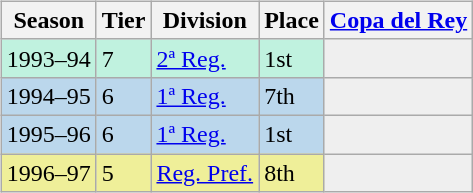<table>
<tr>
<td valign="top" width=0%><br><table class="wikitable">
<tr style="background:#f0f6fa;">
<th>Season</th>
<th>Tier</th>
<th>Division</th>
<th>Place</th>
<th><a href='#'>Copa del Rey</a></th>
</tr>
<tr>
<td style="background:#C0F2DF;">1993–94</td>
<td style="background:#C0F2DF;">7</td>
<td style="background:#C0F2DF;"><a href='#'>2ª Reg.</a></td>
<td style="background:#C0F2DF;">1st</td>
<td style="background:#efefef;"></td>
</tr>
<tr>
<td style="background:#BBD7EC;">1994–95</td>
<td style="background:#BBD7EC;">6</td>
<td style="background:#BBD7EC;"><a href='#'>1ª Reg.</a></td>
<td style="background:#BBD7EC;">7th</td>
<td style="background:#efefef;"></td>
</tr>
<tr>
<td style="background:#BBD7EC;">1995–96</td>
<td style="background:#BBD7EC;">6</td>
<td style="background:#BBD7EC;"><a href='#'>1ª Reg.</a></td>
<td style="background:#BBD7EC;">1st</td>
<td style="background:#efefef;"></td>
</tr>
<tr>
<td style="background:#EFEF99;">1996–97</td>
<td style="background:#EFEF99;">5</td>
<td style="background:#EFEF99;"><a href='#'>Reg. Pref.</a></td>
<td style="background:#EFEF99;">8th</td>
<td style="background:#efefef;"></td>
</tr>
</table>
</td>
</tr>
</table>
